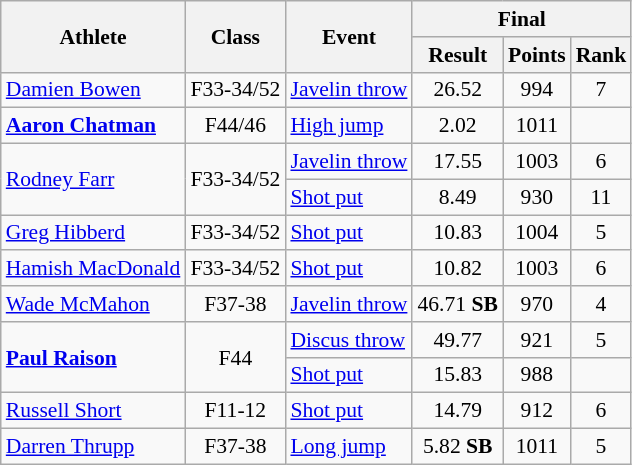<table class=wikitable style="font-size:90%">
<tr>
<th rowspan="2">Athlete</th>
<th rowspan="2">Class</th>
<th rowspan="2">Event</th>
<th colspan="3">Final</th>
</tr>
<tr>
<th>Result</th>
<th>Points</th>
<th>Rank</th>
</tr>
<tr>
<td><a href='#'>Damien Bowen</a></td>
<td style="text-align:center;">F33-34/52</td>
<td><a href='#'>Javelin throw</a></td>
<td style="text-align:center;">26.52</td>
<td style="text-align:center;">994</td>
<td style="text-align:center;">7</td>
</tr>
<tr>
<td><strong><a href='#'>Aaron Chatman</a></strong></td>
<td style="text-align:center;">F44/46</td>
<td><a href='#'>High jump</a></td>
<td style="text-align:center;">2.02</td>
<td style="text-align:center;">1011</td>
<td style="text-align:center;"></td>
</tr>
<tr>
<td rowspan="2"><a href='#'>Rodney Farr</a></td>
<td rowspan="2" style="text-align:center;">F33-34/52</td>
<td><a href='#'>Javelin throw</a></td>
<td style="text-align:center;">17.55</td>
<td style="text-align:center;">1003</td>
<td style="text-align:center;">6</td>
</tr>
<tr>
<td><a href='#'>Shot put</a></td>
<td style="text-align:center;">8.49</td>
<td style="text-align:center;">930</td>
<td style="text-align:center;">11</td>
</tr>
<tr>
<td><a href='#'>Greg Hibberd</a></td>
<td style="text-align:center;">F33-34/52</td>
<td><a href='#'>Shot put</a></td>
<td style="text-align:center;">10.83</td>
<td style="text-align:center;">1004</td>
<td style="text-align:center;">5</td>
</tr>
<tr>
<td><a href='#'>Hamish MacDonald</a></td>
<td style="text-align:center;">F33-34/52</td>
<td><a href='#'>Shot put</a></td>
<td style="text-align:center;">10.82</td>
<td style="text-align:center;">1003</td>
<td style="text-align:center;">6</td>
</tr>
<tr>
<td><a href='#'>Wade McMahon</a></td>
<td style="text-align:center;">F37-38</td>
<td><a href='#'>Javelin throw</a></td>
<td style="text-align:center;">46.71 <strong>SB</strong></td>
<td style="text-align:center;">970</td>
<td style="text-align:center;">4</td>
</tr>
<tr>
<td rowspan="2"><strong><a href='#'>Paul Raison</a></strong></td>
<td rowspan="2" style="text-align:center;">F44</td>
<td><a href='#'>Discus throw</a></td>
<td style="text-align:center;">49.77</td>
<td style="text-align:center;">921</td>
<td style="text-align:center;">5</td>
</tr>
<tr>
<td><a href='#'>Shot put</a></td>
<td style="text-align:center;">15.83</td>
<td style="text-align:center;">988</td>
<td style="text-align:center;"></td>
</tr>
<tr>
<td><a href='#'>Russell Short</a></td>
<td style="text-align:center;">F11-12</td>
<td><a href='#'>Shot put</a></td>
<td style="text-align:center;">14.79</td>
<td style="text-align:center;">912</td>
<td style="text-align:center;">6</td>
</tr>
<tr>
<td><a href='#'>Darren Thrupp</a></td>
<td style="text-align:center;">F37-38</td>
<td><a href='#'>Long jump</a></td>
<td style="text-align:center;">5.82 <strong>SB</strong></td>
<td style="text-align:center;">1011</td>
<td style="text-align:center;">5</td>
</tr>
</table>
